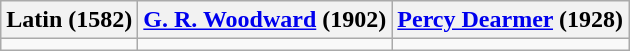<table class="wikitable">
<tr>
<th>Latin (1582)</th>
<th><a href='#'>G. R. Woodward</a> (1902)</th>
<th><a href='#'>Percy Dearmer</a> (1928)</th>
</tr>
<tr>
<td></td>
<td></td>
<td></td>
</tr>
</table>
